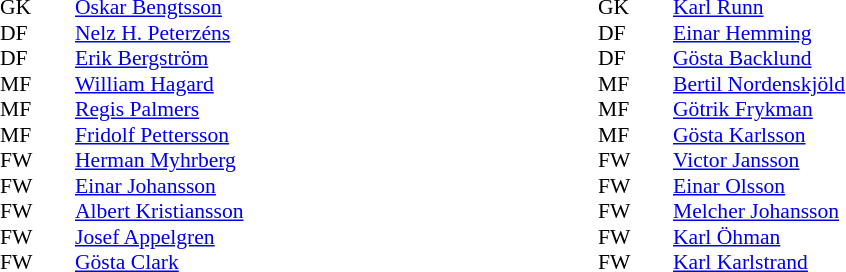<table width="100%">
<tr>
<td valign="top" width="50%"><br><table style="font-size: 90%" cellspacing="0" cellpadding="0" align=center>
<tr>
<th width="25"></th>
<th width="25"></th>
</tr>
<tr>
<td>GK</td>
<td></td>
<td> <a href='#'>Oskar Bengtsson</a></td>
</tr>
<tr>
<td>DF</td>
<td></td>
<td> <a href='#'>Nelz H. Peterzéns</a></td>
</tr>
<tr>
<td>DF</td>
<td></td>
<td> <a href='#'>Erik Bergström</a></td>
</tr>
<tr>
<td>MF</td>
<td></td>
<td> <a href='#'>William Hagard</a></td>
</tr>
<tr>
<td>MF</td>
<td></td>
<td> <a href='#'>Regis Palmers</a></td>
</tr>
<tr>
<td>MF</td>
<td></td>
<td> <a href='#'>Fridolf Pettersson</a></td>
</tr>
<tr>
<td>FW</td>
<td></td>
<td> <a href='#'>Herman Myhrberg</a></td>
</tr>
<tr>
<td>FW</td>
<td></td>
<td> <a href='#'>Einar Johansson</a></td>
</tr>
<tr>
<td>FW</td>
<td></td>
<td> <a href='#'>Albert Kristiansson</a></td>
</tr>
<tr>
<td>FW</td>
<td></td>
<td> <a href='#'>Josef Appelgren</a></td>
</tr>
<tr>
<td>FW</td>
<td></td>
<td> <a href='#'>Gösta Clark</a></td>
</tr>
</table>
</td>
<td valign="top" width="50%"><br><table style="font-size: 90%" cellspacing="0" cellpadding="0">
<tr>
<th width="25"></th>
<th width="25"></th>
</tr>
<tr>
<td>GK</td>
<td></td>
<td> <a href='#'>Karl Runn</a></td>
</tr>
<tr>
<td>DF</td>
<td></td>
<td> <a href='#'>Einar Hemming</a></td>
</tr>
<tr>
<td>DF</td>
<td></td>
<td> <a href='#'>Gösta Backlund</a></td>
</tr>
<tr>
<td>MF</td>
<td></td>
<td> <a href='#'>Bertil Nordenskjöld</a></td>
</tr>
<tr>
<td>MF</td>
<td></td>
<td> <a href='#'>Götrik Frykman</a></td>
</tr>
<tr>
<td>MF</td>
<td></td>
<td> <a href='#'>Gösta Karlsson</a></td>
</tr>
<tr>
<td>FW</td>
<td></td>
<td> <a href='#'>Victor Jansson</a></td>
</tr>
<tr>
<td>FW</td>
<td></td>
<td> <a href='#'>Einar Olsson</a></td>
</tr>
<tr>
<td>FW</td>
<td></td>
<td> <a href='#'>Melcher Johansson</a></td>
</tr>
<tr>
<td>FW</td>
<td></td>
<td> <a href='#'>Karl Öhman</a></td>
</tr>
<tr>
<td>FW</td>
<td></td>
<td> <a href='#'>Karl Karlstrand</a></td>
</tr>
</table>
</td>
</tr>
</table>
